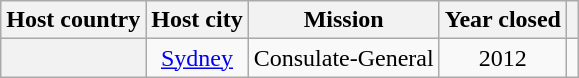<table class="wikitable plainrowheaders" style="text-align:center;">
<tr>
<th scope="col">Host country</th>
<th scope="col">Host city</th>
<th scope="col">Mission</th>
<th scope="col">Year closed</th>
<th scope="col"></th>
</tr>
<tr>
<th scope="row"></th>
<td><a href='#'>Sydney</a></td>
<td>Consulate-General</td>
<td>2012</td>
<td></td>
</tr>
</table>
